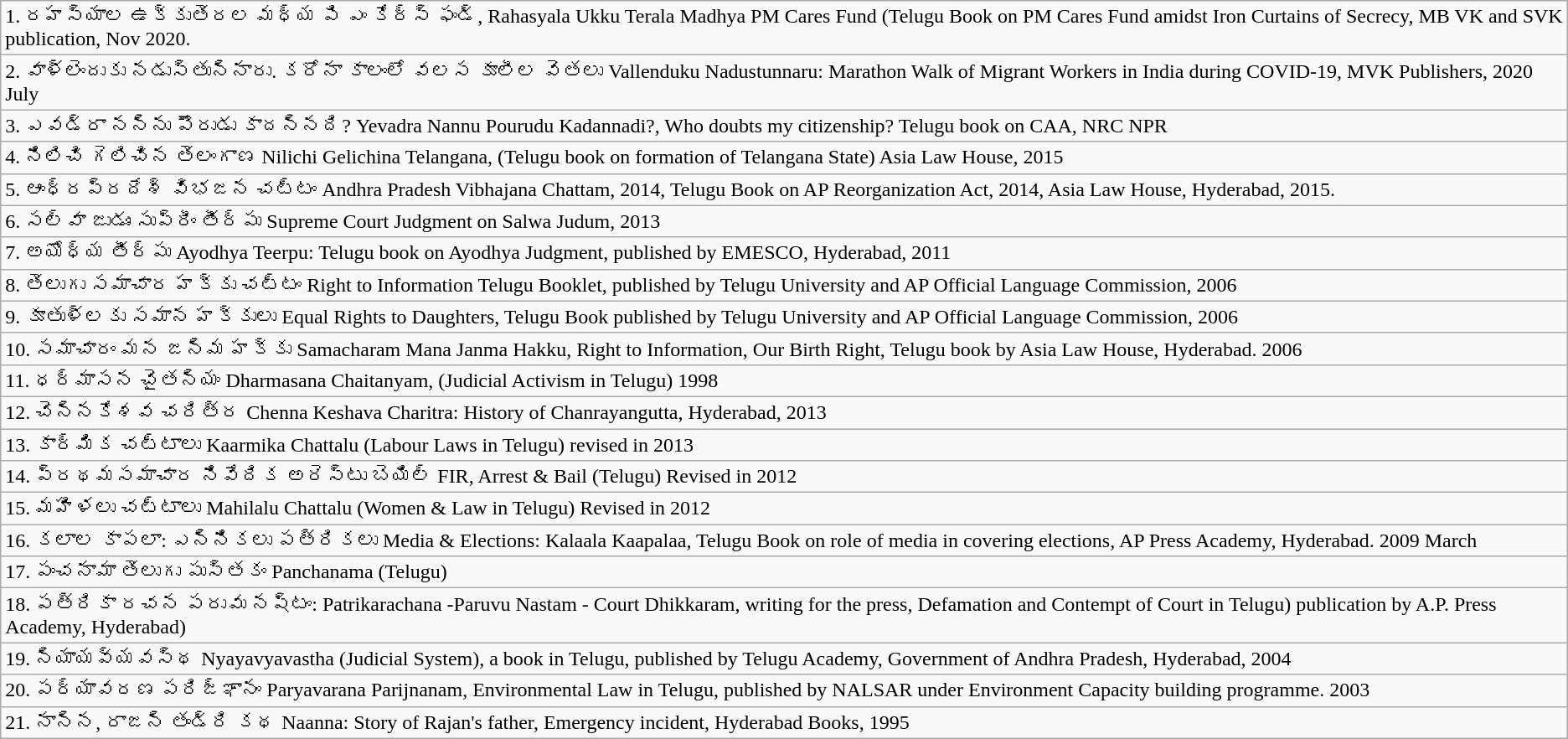<table class="wikitable">
<tr>
<td>1. రహస్యాల ఉక్కుతెరల మధ్య పి ఎం కేర్స్ ఫండ్, Rahasyala Ukku Terala Madhya PM Cares Fund (Telugu Book on PM Cares Fund amidst Iron Curtains of Secrecy, MB VK and SVK publication, Nov 2020.</td>
</tr>
<tr>
<td>2. వాళ్లెందుకు నడుస్తున్నారు. కరోనా కాలంలో వలస కూలీల వెతలు Vallenduku Nadustunnaru: Marathon Walk of Migrant Workers in India during COVID-19, MVK Publishers, 2020 July</td>
</tr>
<tr>
<td>3. ఎవడ్రా నన్ను పౌరుడు కాదన్నది? Yevadra Nannu Pourudu Kadannadi?, Who doubts my citizenship? Telugu book on CAA, NRC NPR</td>
</tr>
<tr>
<td>4. నిలిచి గెలిచిన తెలంగాణ Nilichi Gelichina Telangana, (Telugu book on formation of Telangana State) Asia Law House, 2015</td>
</tr>
<tr>
<td>5. ఆంధ్రప్రదేశ్ విభజన చట్టం Andhra Pradesh Vibhajana Chattam, 2014, Telugu Book on AP Reorganization Act, 2014, Asia Law House, Hyderabad, 2015.</td>
</tr>
<tr>
<td>6. సల్వా జుడుం సుప్రీం తీర్పు Supreme Court Judgment on Salwa Judum, 2013</td>
</tr>
<tr>
<td>7. అయోధ్య తీర్పు Ayodhya Teerpu: Telugu book on Ayodhya Judgment, published by EMESCO, Hyderabad, 2011</td>
</tr>
<tr>
<td>8. తెలుగు సమాచార హక్కు చట్టం Right to Information Telugu Booklet, published by Telugu University and AP Official Language Commission, 2006</td>
</tr>
<tr>
<td>9. కూతుళ్లకు సమాన హక్కులు Equal Rights to Daughters, Telugu Book published by Telugu University and AP Official Language Commission, 2006</td>
</tr>
<tr>
<td>10. సమాచారం మన జన్మ హక్కు Samacharam Mana Janma Hakku, Right to Information, Our Birth Right, Telugu book by Asia Law House, Hyderabad. 2006</td>
</tr>
<tr>
<td>11. ధర్మాసన చైతన్యం Dharmasana Chaitanyam, (Judicial Activism in Telugu) 1998</td>
</tr>
<tr>
<td>12. చెన్నకేశవ చరిత్ర Chenna Keshava Charitra: History of Chanrayangutta, Hyderabad, 2013</td>
</tr>
<tr>
<td>13. కార్మిక చట్టాలు Kaarmika Chattalu (Labour Laws in Telugu) revised in 2013</td>
</tr>
<tr>
<td>14. ప్రథమసమాచార నివేదిక అరెస్టు బెయిల్ FIR, Arrest & Bail (Telugu) Revised in 2012</td>
</tr>
<tr>
<td>15. మహిళలు చట్టాలు Mahilalu Chattalu (Women & Law in Telugu) Revised in 2012</td>
</tr>
<tr>
<td>16. కలాల కాపలా: ఎన్నికలు పత్రికలు Media & Elections: Kalaala Kaapalaa, Telugu Book on role of media in covering elections, AP Press Academy, Hyderabad. 2009 March</td>
</tr>
<tr>
<td>17. పంచనామా తెలుగు పుస్తకం Panchanama (Telugu)</td>
</tr>
<tr>
<td>18. పత్రికా రచన పరువు నష్టం: Patrikarachana -Paruvu Nastam - Court Dhikkaram, writing for the press, Defamation and Contempt of Court in Telugu) publication by A.P. Press Academy, Hyderabad)</td>
</tr>
<tr>
<td>19. న్యాయవ్యవస్థ Nyayavyavastha (Judicial System), a book in Telugu, published by Telugu Academy, Government of Andhra Pradesh, Hyderabad, 2004</td>
</tr>
<tr>
<td>20. పర్యావరణ పరిజ్ఞానం Paryavarana Parijnanam, Environmental Law in Telugu, published by NALSAR under Environment Capacity building programme. 2003</td>
</tr>
<tr>
<td>21. నాన్న, రాజన్ తండ్రి కథ Naanna: Story of Rajan's father, Emergency incident, Hyderabad Books, 1995</td>
</tr>
</table>
